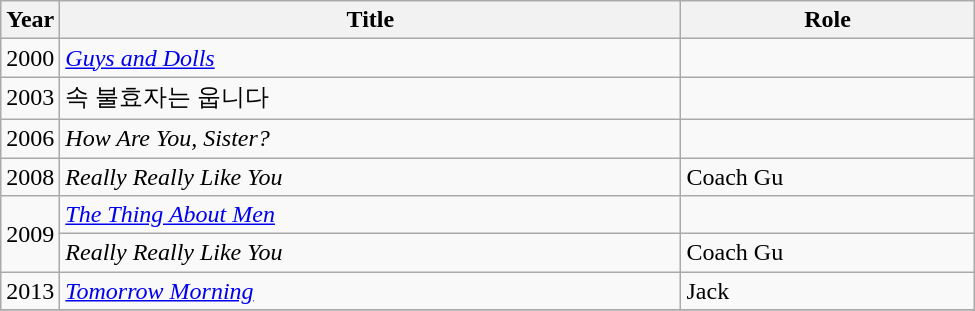<table class="wikitable" style="width:650px">
<tr>
<th width=10>Year</th>
<th>Title</th>
<th>Role</th>
</tr>
<tr>
<td>2000</td>
<td><em><a href='#'>Guys and Dolls</a></em></td>
<td></td>
</tr>
<tr>
<td>2003</td>
<td>속 불효자는 웁니다</td>
<td></td>
</tr>
<tr>
<td>2006</td>
<td><em>How Are You, Sister?</em></td>
<td></td>
</tr>
<tr>
<td>2008</td>
<td><em>Really Really Like You</em></td>
<td>Coach Gu</td>
</tr>
<tr>
<td rowspan=2>2009</td>
<td><em><a href='#'>The Thing About Men</a></em></td>
<td></td>
</tr>
<tr>
<td><em>Really Really Like You</em></td>
<td>Coach Gu</td>
</tr>
<tr>
<td>2013</td>
<td><em><a href='#'>Tomorrow Morning</a></em></td>
<td>Jack</td>
</tr>
<tr>
</tr>
</table>
